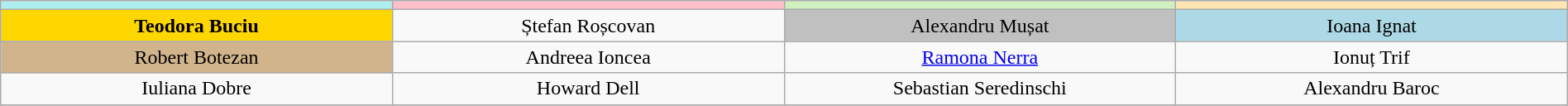<table class="wikitable"  style="text-align:center; font-size:100%; width:100%;">
<tr>
<td style="width:13%;" scope="col" bgcolor="#afeeee"><strong></strong></td>
<td style="width:13%;" scope="col" bgcolor="pink"><strong></strong></td>
<td style="width:13%;" scope="col" bgcolor="#d0f0c0"><strong></strong></td>
<td style="width:13%;" scope="col" bgcolor="#ffe5b4"><strong></strong></td>
</tr>
<tr>
<td bgcolor="gold"><strong>Teodora Buciu</strong></td>
<td>Ștefan Roșcovan</td>
<td bgcolor="silver">Alexandru Mușat</td>
<td bgcolor="lightblue">Ioana Ignat</td>
</tr>
<tr>
<td bgcolor="tan">Robert Botezan</td>
<td>Andreea Ioncea</td>
<td><a href='#'>Ramona Nerra</a></td>
<td>Ionuț Trif</td>
</tr>
<tr>
<td>Iuliana Dobre</td>
<td>Howard Dell</td>
<td>Sebastian Seredinschi</td>
<td>Alexandru Baroc</td>
</tr>
<tr>
</tr>
</table>
